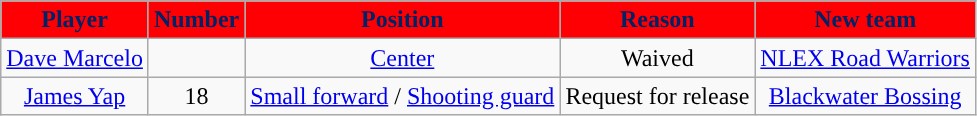<table class="wikitable sortable sortable">
<tr>
<th style="background:#FE0003; color:#002366; ">Player</th>
<th style="background:#FE0003; color:#002366; ">Number</th>
<th style="background:#FE0003; color:#002366; ">Position</th>
<th style="background:#FE0003; color:#002366; ">Reason</th>
<th style="background:#FE0003; color:#002366; ">New team</th>
</tr>
<tr style="text-align: center">
<td><a href='#'>Dave Marcelo</a></td>
<td></td>
<td><a href='#'>Center</a></td>
<td>Waived</td>
<td><a href='#'>NLEX Road Warriors</a></td>
</tr>
<tr style="text-align: center">
<td><a href='#'>James Yap</a></td>
<td>18</td>
<td><a href='#'>Small forward</a> / <a href='#'>Shooting guard</a></td>
<td>Request for release</td>
<td><a href='#'>Blackwater Bossing</a></td>
</tr>
</table>
